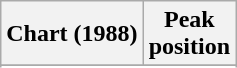<table class="wikitable sortable plainrowheaders" style="text-align:center">
<tr>
<th scope="col">Chart (1988)</th>
<th scope="col">Peak<br> position</th>
</tr>
<tr>
</tr>
<tr>
</tr>
</table>
